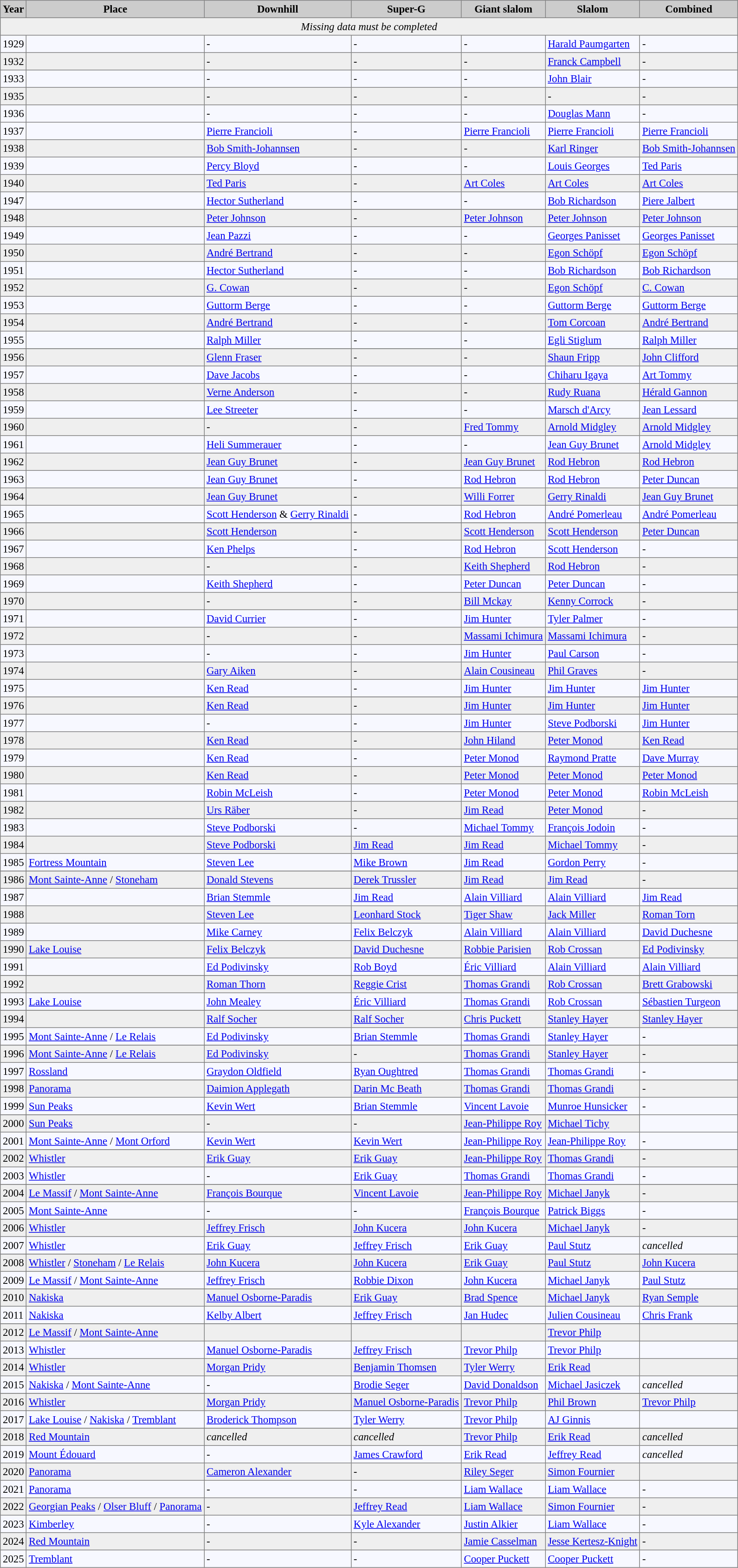<table bgcolor="#f7f8ff" cellpadding="3" cellspacing="0" border="1" style="font-size: 95%; border: gray solid 1px; border-collapse: collapse;">
<tr bgcolor="#cccccc">
<td align="center"><strong>Year</strong></td>
<td align="center"><strong>Place</strong></td>
<td align="center"><strong>Downhill</strong></td>
<td align="center"><strong>Super-G</strong></td>
<td align="center"><strong>Giant slalom</strong></td>
<td align="center"><strong>Slalom</strong></td>
<td align="center"><strong>Combined</strong></td>
</tr>
<tr bgcolor="#efefef">
<td colspan="7" align="center"><em>Missing data must be completed</em></td>
</tr>
<tr>
<td>1929</td>
<td></td>
<td>-</td>
<td>-</td>
<td>-</td>
<td><a href='#'>Harald Paumgarten</a> </td>
<td>-</td>
</tr>
<tr bgcolor="#efefef">
<td>1932</td>
<td></td>
<td>-</td>
<td>-</td>
<td>-</td>
<td><a href='#'>Franck Campbell</a></td>
<td>-</td>
</tr>
<tr>
<td>1933</td>
<td></td>
<td>-</td>
<td>-</td>
<td>-</td>
<td><a href='#'>John Blair</a></td>
<td>-</td>
</tr>
<tr bgcolor="#efefef">
<td>1935</td>
<td></td>
<td>-</td>
<td>-</td>
<td>-</td>
<td>-</td>
<td>-</td>
</tr>
<tr>
<td>1936</td>
<td></td>
<td>-</td>
<td>-</td>
<td>-</td>
<td><a href='#'>Douglas Mann</a></td>
<td>-</td>
</tr>
<tr>
<td>1937</td>
<td></td>
<td><a href='#'>Pierre Francioli</a> </td>
<td>-</td>
<td><a href='#'>Pierre Francioli</a> </td>
<td><a href='#'>Pierre Francioli</a> </td>
<td><a href='#'>Pierre Francioli</a> </td>
</tr>
<tr bgcolor="#efefef">
<td>1938</td>
<td></td>
<td><a href='#'>Bob Smith-Johannsen</a></td>
<td>-</td>
<td>-</td>
<td><a href='#'>Karl Ringer</a></td>
<td><a href='#'>Bob Smith-Johannsen</a></td>
</tr>
<tr>
<td>1939</td>
<td></td>
<td><a href='#'>Percy Bloyd</a> </td>
<td>-</td>
<td>-</td>
<td><a href='#'>Louis Georges</a></td>
<td><a href='#'>Ted Paris</a></td>
</tr>
<tr bgcolor="#efefef">
<td>1940</td>
<td></td>
<td><a href='#'>Ted Paris</a></td>
<td>-</td>
<td><a href='#'>Art Coles</a></td>
<td><a href='#'>Art Coles</a></td>
<td><a href='#'>Art Coles</a></td>
</tr>
<tr>
<td>1947</td>
<td></td>
<td><a href='#'>Hector Sutherland</a></td>
<td>-</td>
<td>-</td>
<td><a href='#'>Bob Richardson</a></td>
<td><a href='#'>Piere Jalbert</a></td>
</tr>
<tr>
</tr>
<tr bgcolor="#efefef">
<td>1948</td>
<td></td>
<td><a href='#'>Peter Johnson</a></td>
<td>-</td>
<td><a href='#'>Peter Johnson</a></td>
<td><a href='#'>Peter Johnson</a></td>
<td><a href='#'>Peter Johnson</a></td>
</tr>
<tr>
<td>1949</td>
<td></td>
<td><a href='#'>Jean Pazzi</a> </td>
<td>-</td>
<td>-</td>
<td><a href='#'>Georges Panisset</a> </td>
<td><a href='#'>Georges Panisset</a> </td>
</tr>
<tr bgcolor="#efefef">
<td>1950</td>
<td></td>
<td><a href='#'>André Bertrand</a></td>
<td>-</td>
<td>-</td>
<td><a href='#'>Egon Schöpf</a> </td>
<td><a href='#'>Egon Schöpf</a></td>
</tr>
<tr>
<td>1951</td>
<td></td>
<td><a href='#'>Hector Sutherland</a></td>
<td>-</td>
<td>-</td>
<td><a href='#'>Bob Richardson</a></td>
<td><a href='#'>Bob Richardson</a></td>
</tr>
<tr bgcolor="#efefef">
<td>1952</td>
<td></td>
<td><a href='#'>G. Cowan</a></td>
<td>-</td>
<td>-</td>
<td><a href='#'>Egon Schöpf</a></td>
<td><a href='#'>C. Cowan</a></td>
</tr>
<tr>
<td>1953</td>
<td></td>
<td><a href='#'>Guttorm Berge</a></td>
<td>-</td>
<td>-</td>
<td><a href='#'>Guttorm Berge</a> </td>
<td><a href='#'>Guttorm Berge</a> </td>
</tr>
<tr bgcolor="#efefef">
<td>1954</td>
<td></td>
<td><a href='#'>André Bertrand</a></td>
<td>-</td>
<td>-</td>
<td><a href='#'>Tom Corcoan</a> </td>
<td><a href='#'>André Bertrand</a></td>
</tr>
<tr>
<td>1955</td>
<td></td>
<td><a href='#'>Ralph Miller</a> </td>
<td>-</td>
<td>-</td>
<td><a href='#'>Egli Stiglum</a> </td>
<td><a href='#'>Ralph Miller</a> </td>
</tr>
<tr>
</tr>
<tr bgcolor="#efefef">
<td>1956</td>
<td></td>
<td><a href='#'>Glenn Fraser</a></td>
<td>-</td>
<td>-</td>
<td><a href='#'>Shaun Fripp</a></td>
<td><a href='#'>John Clifford</a></td>
</tr>
<tr>
<td>1957</td>
<td></td>
<td><a href='#'>Dave Jacobs</a></td>
<td>-</td>
<td>-</td>
<td><a href='#'>Chiharu Igaya</a> </td>
<td><a href='#'>Art Tommy</a></td>
</tr>
<tr bgcolor="#efefef">
<td>1958</td>
<td></td>
<td><a href='#'>Verne Anderson</a></td>
<td>-</td>
<td>-</td>
<td><a href='#'>Rudy Ruana</a> </td>
<td><a href='#'>Hérald Gannon</a></td>
</tr>
<tr>
<td>1959</td>
<td></td>
<td><a href='#'>Lee Streeter</a></td>
<td>-</td>
<td>-</td>
<td><a href='#'>Marsch d'Arcy</a></td>
<td><a href='#'>Jean Lessard</a></td>
</tr>
<tr bgcolor="#efefef">
<td>1960</td>
<td></td>
<td>-</td>
<td>-</td>
<td><a href='#'>Fred Tommy</a></td>
<td><a href='#'>Arnold Midgley</a></td>
<td><a href='#'>Arnold Midgley</a></td>
</tr>
<tr>
<td>1961</td>
<td></td>
<td><a href='#'>Heli Summerauer</a></td>
<td>-</td>
<td>-</td>
<td><a href='#'>Jean Guy Brunet</a></td>
<td><a href='#'>Arnold Midgley</a></td>
</tr>
<tr bgcolor="#efefef">
<td>1962</td>
<td></td>
<td><a href='#'>Jean Guy Brunet</a></td>
<td>-</td>
<td><a href='#'>Jean Guy Brunet</a></td>
<td><a href='#'>Rod Hebron</a></td>
<td><a href='#'>Rod Hebron</a></td>
</tr>
<tr>
<td>1963</td>
<td></td>
<td><a href='#'>Jean Guy Brunet</a></td>
<td>-</td>
<td><a href='#'>Rod Hebron</a></td>
<td><a href='#'>Rod Hebron</a></td>
<td><a href='#'>Peter Duncan</a></td>
</tr>
<tr bgcolor="#efefef">
<td>1964</td>
<td></td>
<td><a href='#'>Jean Guy Brunet</a></td>
<td>-</td>
<td><a href='#'>Willi Forrer</a></td>
<td><a href='#'>Gerry Rinaldi</a></td>
<td><a href='#'>Jean Guy Brunet</a></td>
</tr>
<tr>
<td>1965</td>
<td></td>
<td><a href='#'>Scott Henderson</a> & <a href='#'>Gerry Rinaldi</a></td>
<td>-</td>
<td><a href='#'>Rod Hebron</a></td>
<td><a href='#'>André Pomerleau</a></td>
<td><a href='#'>André Pomerleau</a></td>
</tr>
<tr>
</tr>
<tr bgcolor="#efefef">
<td>1966</td>
<td></td>
<td><a href='#'>Scott Henderson</a></td>
<td>-</td>
<td><a href='#'>Scott Henderson</a></td>
<td><a href='#'>Scott Henderson</a></td>
<td><a href='#'>Peter Duncan</a></td>
</tr>
<tr>
<td>1967</td>
<td></td>
<td><a href='#'>Ken Phelps</a> </td>
<td>-</td>
<td><a href='#'>Rod Hebron</a></td>
<td><a href='#'>Scott Henderson</a></td>
<td>-</td>
</tr>
<tr bgcolor="#efefef">
<td>1968</td>
<td></td>
<td>-</td>
<td>-</td>
<td><a href='#'>Keith Shepherd</a></td>
<td><a href='#'>Rod Hebron</a></td>
<td>-</td>
</tr>
<tr>
<td>1969</td>
<td></td>
<td><a href='#'>Keith Shepherd</a></td>
<td>-</td>
<td><a href='#'>Peter Duncan</a></td>
<td><a href='#'>Peter Duncan</a></td>
<td>-</td>
</tr>
<tr bgcolor="#efefef">
<td>1970</td>
<td></td>
<td>-</td>
<td>-</td>
<td><a href='#'>Bill Mckay</a></td>
<td><a href='#'>Kenny Corrock</a> </td>
<td>-</td>
</tr>
<tr>
<td>1971</td>
<td></td>
<td><a href='#'>David Currier</a> </td>
<td>-</td>
<td><a href='#'>Jim Hunter</a></td>
<td><a href='#'>Tyler Palmer</a> </td>
<td>-</td>
</tr>
<tr bgcolor="#efefef">
<td>1972</td>
<td></td>
<td>-</td>
<td>-</td>
<td><a href='#'>Massami Ichimura</a> </td>
<td><a href='#'>Massami Ichimura</a> </td>
<td>-</td>
</tr>
<tr>
<td>1973</td>
<td></td>
<td>-</td>
<td>-</td>
<td><a href='#'>Jim Hunter</a></td>
<td><a href='#'>Paul Carson</a></td>
<td>-</td>
</tr>
<tr bgcolor="#efefef">
<td>1974</td>
<td></td>
<td><a href='#'>Gary Aiken</a></td>
<td>-</td>
<td><a href='#'>Alain Cousineau</a></td>
<td><a href='#'>Phil Graves</a></td>
<td>-</td>
</tr>
<tr>
<td>1975</td>
<td></td>
<td><a href='#'>Ken Read</a></td>
<td>-</td>
<td><a href='#'>Jim Hunter</a></td>
<td><a href='#'>Jim Hunter</a></td>
<td><a href='#'>Jim Hunter</a></td>
</tr>
<tr>
</tr>
<tr bgcolor="#efefef">
<td>1976</td>
<td></td>
<td><a href='#'>Ken Read</a></td>
<td>-</td>
<td><a href='#'>Jim Hunter</a></td>
<td><a href='#'>Jim Hunter</a></td>
<td><a href='#'>Jim Hunter</a></td>
</tr>
<tr>
<td>1977</td>
<td></td>
<td>-</td>
<td>-</td>
<td><a href='#'>Jim Hunter</a></td>
<td><a href='#'>Steve Podborski</a></td>
<td><a href='#'>Jim Hunter</a></td>
</tr>
<tr bgcolor="#efefef">
<td>1978</td>
<td></td>
<td><a href='#'>Ken Read</a></td>
<td>-</td>
<td><a href='#'>John Hiland</a></td>
<td><a href='#'>Peter Monod</a></td>
<td><a href='#'>Ken Read</a></td>
</tr>
<tr>
<td>1979</td>
<td></td>
<td><a href='#'>Ken Read</a></td>
<td>-</td>
<td><a href='#'>Peter Monod</a></td>
<td><a href='#'>Raymond Pratte</a></td>
<td><a href='#'>Dave Murray</a></td>
</tr>
<tr bgcolor="#efefef">
<td>1980</td>
<td></td>
<td><a href='#'>Ken Read</a></td>
<td>-</td>
<td><a href='#'>Peter Monod</a></td>
<td><a href='#'>Peter Monod</a></td>
<td><a href='#'>Peter Monod</a></td>
</tr>
<tr>
<td>1981</td>
<td></td>
<td><a href='#'>Robin McLeish</a></td>
<td>-</td>
<td><a href='#'>Peter Monod</a></td>
<td><a href='#'>Peter Monod</a></td>
<td><a href='#'>Robin McLeish</a></td>
</tr>
<tr bgcolor="#efefef">
<td>1982</td>
<td></td>
<td><a href='#'>Urs Räber</a> </td>
<td>-</td>
<td><a href='#'>Jim Read</a></td>
<td><a href='#'>Peter Monod</a></td>
<td>-</td>
</tr>
<tr>
<td>1983</td>
<td></td>
<td><a href='#'>Steve Podborski</a></td>
<td>-</td>
<td><a href='#'>Michael Tommy</a></td>
<td><a href='#'>François Jodoin</a></td>
<td>-</td>
</tr>
<tr bgcolor="#efefef">
<td>1984</td>
<td></td>
<td><a href='#'>Steve Podborski</a></td>
<td><a href='#'>Jim Read</a></td>
<td><a href='#'>Jim Read</a></td>
<td><a href='#'>Michael Tommy</a></td>
<td>-</td>
</tr>
<tr>
<td>1985</td>
<td><a href='#'>Fortress Mountain</a></td>
<td><a href='#'>Steven Lee</a> </td>
<td><a href='#'>Mike Brown</a> </td>
<td><a href='#'>Jim Read</a></td>
<td><a href='#'>Gordon Perry</a></td>
<td>-</td>
</tr>
<tr>
</tr>
<tr bgcolor="#efefef">
<td>1986</td>
<td><a href='#'>Mont Sainte-Anne</a>  / <a href='#'>Stoneham</a></td>
<td><a href='#'>Donald Stevens</a></td>
<td><a href='#'>Derek Trussler</a></td>
<td><a href='#'>Jim Read</a></td>
<td><a href='#'>Jim Read</a></td>
<td>-</td>
</tr>
<tr>
<td>1987</td>
<td></td>
<td><a href='#'>Brian Stemmle</a></td>
<td><a href='#'>Jim Read</a></td>
<td><a href='#'>Alain Villiard</a></td>
<td><a href='#'>Alain Villiard</a></td>
<td><a href='#'>Jim Read</a></td>
</tr>
<tr bgcolor="#efefef">
<td>1988</td>
<td></td>
<td><a href='#'>Steven Lee</a> </td>
<td><a href='#'>Leonhard Stock</a> </td>
<td><a href='#'>Tiger Shaw</a> </td>
<td><a href='#'>Jack Miller</a> </td>
<td><a href='#'>Roman Torn</a></td>
</tr>
<tr>
<td>1989</td>
<td></td>
<td><a href='#'>Mike Carney</a></td>
<td><a href='#'>Felix Belczyk</a></td>
<td><a href='#'>Alain Villiard</a></td>
<td><a href='#'>Alain Villiard</a></td>
<td><a href='#'>David Duchesne</a></td>
</tr>
<tr bgcolor="#efefef">
<td>1990</td>
<td><a href='#'>Lake Louise</a></td>
<td><a href='#'>Felix Belczyk</a></td>
<td><a href='#'>David Duchesne</a></td>
<td><a href='#'>Robbie Parisien</a> </td>
<td><a href='#'>Rob Crossan</a></td>
<td><a href='#'>Ed Podivinsky</a></td>
</tr>
<tr>
<td>1991</td>
<td></td>
<td><a href='#'>Ed Podivinsky</a></td>
<td><a href='#'>Rob Boyd</a></td>
<td><a href='#'>Éric Villiard</a></td>
<td><a href='#'>Alain Villiard</a></td>
<td><a href='#'>Alain Villiard</a></td>
</tr>
<tr>
</tr>
<tr bgcolor="#efefef">
<td>1992</td>
<td></td>
<td><a href='#'>Roman Thorn</a></td>
<td><a href='#'>Reggie Crist</a> </td>
<td><a href='#'>Thomas Grandi</a></td>
<td><a href='#'>Rob Crossan</a></td>
<td><a href='#'>Brett Grabowski</a> </td>
</tr>
<tr>
<td>1993</td>
<td><a href='#'>Lake Louise</a></td>
<td><a href='#'>John Mealey</a></td>
<td><a href='#'>Éric Villiard</a></td>
<td><a href='#'>Thomas Grandi</a></td>
<td><a href='#'>Rob Crossan</a></td>
<td><a href='#'>Sébastien Turgeon</a></td>
</tr>
<tr>
</tr>
<tr bgcolor="#efefef">
<td>1994</td>
<td></td>
<td><a href='#'>Ralf Socher</a></td>
<td><a href='#'>Ralf Socher</a></td>
<td><a href='#'>Chris Puckett</a> </td>
<td><a href='#'>Stanley Hayer</a></td>
<td><a href='#'>Stanley Hayer</a></td>
</tr>
<tr>
<td>1995</td>
<td><a href='#'>Mont Sainte-Anne</a>  / <a href='#'>Le Relais</a></td>
<td><a href='#'>Ed Podivinsky</a></td>
<td><a href='#'>Brian Stemmle</a></td>
<td><a href='#'>Thomas Grandi</a></td>
<td><a href='#'>Stanley Hayer</a></td>
<td>-</td>
</tr>
<tr>
</tr>
<tr bgcolor="#efefef">
<td>1996</td>
<td><a href='#'>Mont Sainte-Anne</a>  / <a href='#'>Le Relais</a></td>
<td><a href='#'>Ed Podivinsky</a></td>
<td>-</td>
<td><a href='#'>Thomas Grandi</a></td>
<td><a href='#'>Stanley Hayer</a></td>
<td>-</td>
</tr>
<tr>
<td>1997</td>
<td><a href='#'>Rossland</a></td>
<td><a href='#'>Graydon Oldfield</a></td>
<td><a href='#'>Ryan Oughtred</a></td>
<td><a href='#'>Thomas Grandi</a></td>
<td><a href='#'>Thomas Grandi</a></td>
<td>-</td>
</tr>
<tr>
</tr>
<tr bgcolor="#efefef">
<td>1998</td>
<td><a href='#'>Panorama</a></td>
<td><a href='#'>Daimion Applegath</a></td>
<td><a href='#'>Darin Mc Beath</a></td>
<td><a href='#'>Thomas Grandi</a></td>
<td><a href='#'>Thomas Grandi</a></td>
<td>-</td>
</tr>
<tr>
<td>1999</td>
<td><a href='#'>Sun Peaks</a></td>
<td><a href='#'>Kevin Wert</a></td>
<td><a href='#'>Brian Stemmle</a></td>
<td><a href='#'>Vincent Lavoie</a></td>
<td><a href='#'>Munroe Hunsicker</a></td>
<td>-</td>
</tr>
<tr>
</tr>
<tr bgcolor="#efefef">
<td>2000</td>
<td><a href='#'>Sun Peaks</a></td>
<td>-</td>
<td>-</td>
<td><a href='#'>Jean-Philippe Roy</a></td>
<td><a href='#'>Michael Tichy</a></td>
</tr>
<tr>
<td>2001</td>
<td><a href='#'>Mont Sainte-Anne</a>  / <a href='#'>Mont Orford</a></td>
<td><a href='#'>Kevin Wert</a></td>
<td><a href='#'>Kevin Wert</a></td>
<td><a href='#'>Jean-Philippe Roy</a></td>
<td><a href='#'>Jean-Philippe Roy</a></td>
<td>-</td>
</tr>
<tr>
</tr>
<tr bgcolor="#efefef">
<td>2002</td>
<td><a href='#'>Whistler</a></td>
<td><a href='#'>Erik Guay</a></td>
<td><a href='#'>Erik Guay</a></td>
<td><a href='#'>Jean-Philippe Roy</a></td>
<td><a href='#'>Thomas Grandi</a></td>
<td>-</td>
</tr>
<tr>
<td>2003</td>
<td><a href='#'>Whistler</a></td>
<td>-</td>
<td><a href='#'>Erik Guay</a></td>
<td><a href='#'>Thomas Grandi</a></td>
<td><a href='#'>Thomas Grandi</a></td>
<td>-</td>
</tr>
<tr>
</tr>
<tr bgcolor="#efefef">
<td>2004</td>
<td><a href='#'>Le Massif</a>  / <a href='#'>Mont Sainte-Anne</a></td>
<td><a href='#'>François Bourque</a></td>
<td><a href='#'>Vincent Lavoie</a></td>
<td><a href='#'>Jean-Philippe Roy</a></td>
<td><a href='#'>Michael Janyk</a></td>
<td>-</td>
</tr>
<tr>
<td>2005</td>
<td><a href='#'>Mont Sainte-Anne</a></td>
<td>-</td>
<td>-</td>
<td><a href='#'>François Bourque</a></td>
<td><a href='#'>Patrick Biggs</a></td>
<td>-</td>
</tr>
<tr>
</tr>
<tr bgcolor="#efefef">
<td>2006</td>
<td><a href='#'>Whistler</a></td>
<td><a href='#'>Jeffrey Frisch</a></td>
<td><a href='#'>John Kucera</a></td>
<td><a href='#'>John Kucera</a></td>
<td><a href='#'>Michael Janyk</a></td>
<td>-</td>
</tr>
<tr>
<td>2007</td>
<td><a href='#'>Whistler</a></td>
<td><a href='#'>Erik Guay</a></td>
<td><a href='#'>Jeffrey Frisch</a></td>
<td><a href='#'>Erik Guay</a></td>
<td><a href='#'>Paul Stutz</a></td>
<td><em>cancelled</em></td>
</tr>
<tr>
</tr>
<tr bgcolor="#efefef">
<td>2008</td>
<td><a href='#'>Whistler</a>  / <a href='#'>Stoneham</a> / <a href='#'>Le Relais</a></td>
<td><a href='#'>John Kucera</a></td>
<td><a href='#'>John Kucera</a></td>
<td><a href='#'>Erik Guay</a></td>
<td><a href='#'>Paul Stutz</a></td>
<td><a href='#'>John Kucera</a></td>
</tr>
<tr>
<td>2009</td>
<td><a href='#'>Le Massif</a>  / <a href='#'>Mont Sainte-Anne</a></td>
<td><a href='#'>Jeffrey Frisch</a></td>
<td><a href='#'>Robbie Dixon</a></td>
<td><a href='#'>John Kucera</a></td>
<td><a href='#'>Michael Janyk</a></td>
<td><a href='#'>Paul Stutz</a></td>
</tr>
<tr>
</tr>
<tr bgcolor="#efefef">
<td>2010</td>
<td><a href='#'>Nakiska</a></td>
<td><a href='#'>Manuel Osborne-Paradis</a></td>
<td><a href='#'>Erik Guay</a></td>
<td><a href='#'>Brad Spence</a></td>
<td><a href='#'>Michael Janyk</a></td>
<td><a href='#'>Ryan Semple</a></td>
</tr>
<tr>
<td>2011</td>
<td><a href='#'>Nakiska</a></td>
<td><a href='#'>Kelby Albert</a></td>
<td><a href='#'>Jeffrey Frisch</a></td>
<td><a href='#'>Jan Hudec</a></td>
<td><a href='#'>Julien Cousineau</a></td>
<td><a href='#'>Chris Frank</a></td>
</tr>
<tr>
</tr>
<tr bgcolor="#efefef">
<td>2012</td>
<td><a href='#'>Le Massif</a>  / <a href='#'>Mont Sainte-Anne</a></td>
<td></td>
<td></td>
<td></td>
<td><a href='#'>Trevor Philp</a></td>
<td></td>
</tr>
<tr>
<td>2013</td>
<td><a href='#'>Whistler</a></td>
<td><a href='#'>Manuel Osborne-Paradis</a></td>
<td><a href='#'>Jeffrey Frisch</a></td>
<td><a href='#'>Trevor Philp</a></td>
<td><a href='#'>Trevor Philp</a></td>
<td></td>
</tr>
<tr bgcolor="#efefef">
<td>2014</td>
<td><a href='#'>Whistler</a></td>
<td><a href='#'>Morgan Pridy</a></td>
<td><a href='#'>Benjamin Thomsen</a></td>
<td><a href='#'>Tyler Werry</a></td>
<td><a href='#'>Erik Read</a></td>
<td></td>
</tr>
<tr>
<td>2015</td>
<td><a href='#'>Nakiska</a> / <a href='#'>Mont Sainte-Anne</a></td>
<td>-</td>
<td><a href='#'>Brodie Seger</a></td>
<td><a href='#'>David Donaldson</a></td>
<td><a href='#'>Michael Jasiczek</a></td>
<td><em>cancelled</em></td>
</tr>
<tr>
</tr>
<tr bgcolor="#efefef">
<td>2016</td>
<td><a href='#'>Whistler</a></td>
<td><a href='#'>Morgan Pridy</a></td>
<td><a href='#'>Manuel Osborne-Paradis</a></td>
<td><a href='#'>Trevor Philp</a></td>
<td><a href='#'>Phil Brown</a></td>
<td><a href='#'>Trevor Philp</a></td>
</tr>
<tr>
<td>2017</td>
<td><a href='#'>Lake Louise</a>  / <a href='#'>Nakiska</a> / <a href='#'>Tremblant</a></td>
<td><a href='#'>Broderick Thompson</a></td>
<td><a href='#'>Tyler Werry</a></td>
<td><a href='#'>Trevor Philp</a></td>
<td><a href='#'>AJ Ginnis</a></td>
<td></td>
</tr>
<tr>
</tr>
<tr bgcolor="#efefef">
<td>2018</td>
<td><a href='#'>Red Mountain</a></td>
<td><em>cancelled</em></td>
<td><em>cancelled</em></td>
<td><a href='#'>Trevor Philp</a></td>
<td><a href='#'>Erik Read</a></td>
<td><em>cancelled</em></td>
</tr>
<tr>
<td>2019</td>
<td><a href='#'>Mount Édouard</a></td>
<td>-</td>
<td><a href='#'>James Crawford</a></td>
<td><a href='#'>Erik Read</a></td>
<td><a href='#'>Jeffrey Read</a></td>
<td><em>cancelled</em></td>
</tr>
<tr bgcolor="#efefef">
<td>2020</td>
<td><a href='#'>Panorama</a></td>
<td><a href='#'>Cameron Alexander</a></td>
<td>-</td>
<td><a href='#'>Riley Seger</a></td>
<td><a href='#'>Simon Fournier</a></td>
<td></td>
</tr>
<tr>
<td>2021</td>
<td><a href='#'>Panorama</a></td>
<td>-</td>
<td>-</td>
<td><a href='#'>Liam Wallace</a></td>
<td><a href='#'>Liam Wallace</a></td>
<td>-</td>
</tr>
<tr bgcolor="#efefef">
<td>2022</td>
<td><a href='#'>Georgian Peaks</a> / <a href='#'>Olser Bluff</a> / <a href='#'>Panorama</a></td>
<td>-</td>
<td><a href='#'>Jeffrey Read</a></td>
<td><a href='#'>Liam Wallace</a></td>
<td><a href='#'>Simon Fournier</a></td>
<td>-</td>
</tr>
<tr>
<td>2023</td>
<td><a href='#'>Kimberley</a></td>
<td>-</td>
<td><a href='#'>Kyle Alexander</a></td>
<td><a href='#'>Justin Alkier</a></td>
<td><a href='#'>Liam Wallace</a></td>
<td>-</td>
</tr>
<tr bgcolor="#efefef">
<td>2024</td>
<td><a href='#'>Red Mountain</a></td>
<td>-</td>
<td>-</td>
<td><a href='#'>Jamie Casselman</a></td>
<td><a href='#'>Jesse Kertesz-Knight</a></td>
<td>-</td>
</tr>
<tr>
<td>2025</td>
<td><a href='#'>Tremblant</a></td>
<td>-</td>
<td>-</td>
<td><a href='#'>Cooper Puckett</a> </td>
<td><a href='#'>Cooper Puckett</a>  </td>
<td>-</td>
</tr>
</table>
